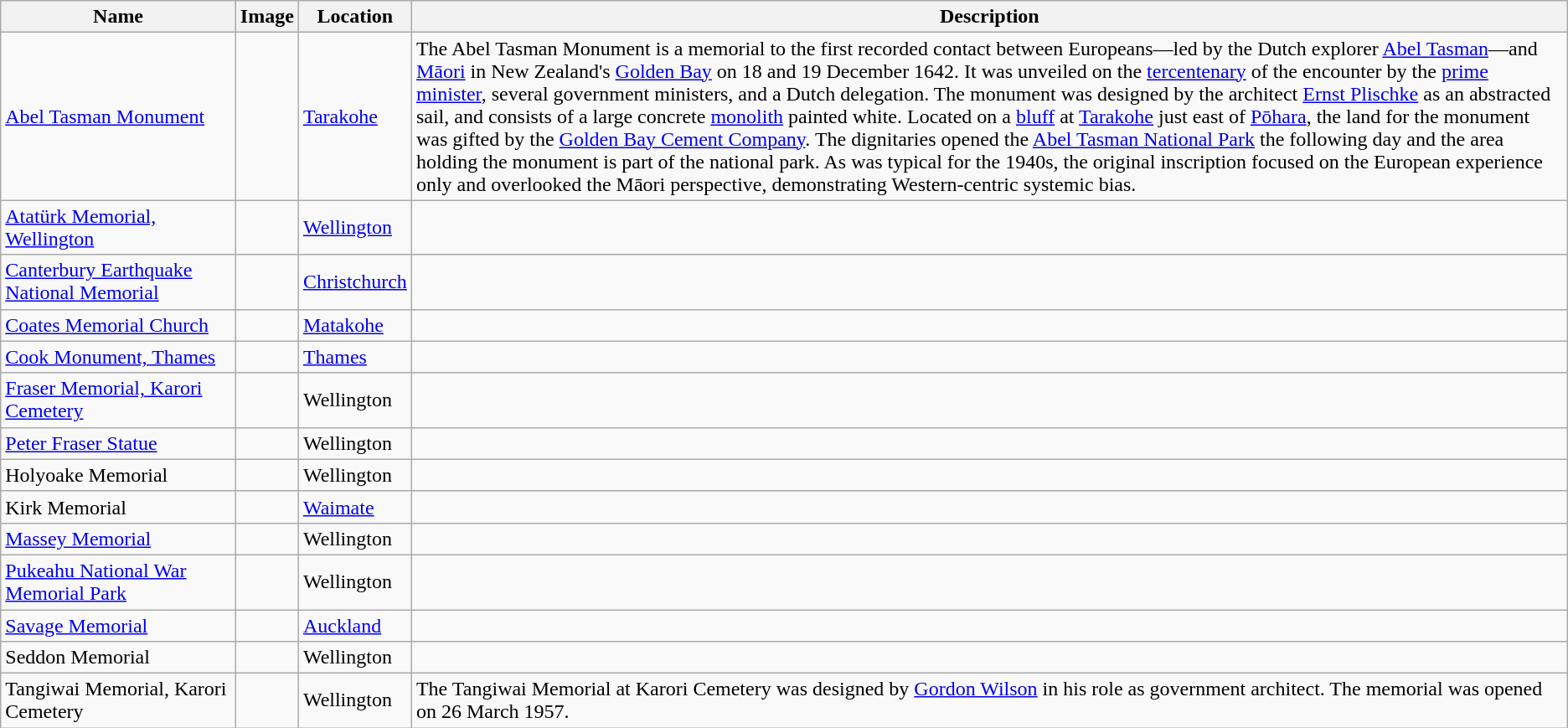<table class="wikitable sortable plainrowheaders">
<tr>
<th scope=col width=15%>Name</th>
<th scope=col class="unsortable">Image</th>
<th scope=col>Location</th>
<th scope=col class="unsortable">Description</th>
</tr>
<tr>
<td><a href='#'>Abel Tasman Monument</a></td>
<td></td>
<td><a href='#'>Tarakohe</a> </td>
<td>The Abel Tasman Monument is a memorial to the first recorded contact between Europeans—led by the Dutch explorer <a href='#'>Abel Tasman</a>—and <a href='#'>Māori</a> in New Zealand's <a href='#'>Golden Bay</a> on 18 and 19 December 1642. It was unveiled on the <a href='#'>tercentenary</a> of the encounter by the <a href='#'>prime minister</a>, several government ministers, and a Dutch delegation. The monument was designed by the architect <a href='#'>Ernst Plischke</a> as an abstracted sail, and consists of a large concrete <a href='#'>monolith</a> painted white. Located on a <a href='#'>bluff</a> at <a href='#'>Tarakohe</a> just east of <a href='#'>Pōhara</a>, the land for the monument was gifted by the <a href='#'>Golden Bay Cement Company</a>. The dignitaries opened the <a href='#'>Abel Tasman National Park</a> the following day and the area holding the monument is part of the national park. As was typical for the 1940s, the original inscription focused on the European experience only and overlooked the Māori perspective, demonstrating Western-centric systemic bias.</td>
</tr>
<tr>
<td><a href='#'>Atatürk Memorial, Wellington</a></td>
<td></td>
<td><a href='#'>Wellington</a></td>
<td></td>
</tr>
<tr>
<td><a href='#'>Canterbury Earthquake National Memorial</a></td>
<td></td>
<td><a href='#'>Christchurch</a></td>
<td></td>
</tr>
<tr>
<td><a href='#'>Coates Memorial Church</a></td>
<td></td>
<td><a href='#'>Matakohe</a></td>
<td></td>
</tr>
<tr>
<td><a href='#'>Cook Monument, Thames</a></td>
<td></td>
<td><a href='#'>Thames</a></td>
<td></td>
</tr>
<tr>
<td><a href='#'>Fraser Memorial, Karori Cemetery</a></td>
<td></td>
<td>Wellington</td>
<td></td>
</tr>
<tr>
<td><a href='#'>Peter Fraser Statue</a></td>
<td></td>
<td>Wellington</td>
<td></td>
</tr>
<tr>
<td>Holyoake Memorial</td>
<td></td>
<td>Wellington</td>
<td></td>
</tr>
<tr>
<td>Kirk Memorial</td>
<td></td>
<td><a href='#'>Waimate</a></td>
<td></td>
</tr>
<tr>
<td><a href='#'>Massey Memorial</a></td>
<td></td>
<td>Wellington</td>
<td></td>
</tr>
<tr>
<td><a href='#'>Pukeahu National War Memorial Park</a></td>
<td></td>
<td>Wellington</td>
<td></td>
</tr>
<tr>
<td><a href='#'>Savage Memorial</a></td>
<td></td>
<td><a href='#'>Auckland</a></td>
<td></td>
</tr>
<tr>
<td>Seddon Memorial</td>
<td></td>
<td>Wellington</td>
<td></td>
</tr>
<tr>
<td>Tangiwai Memorial, Karori Cemetery</td>
<td></td>
<td>Wellington</td>
<td>The Tangiwai Memorial at Karori Cemetery was designed by <a href='#'>Gordon Wilson</a> in his role as government architect. The memorial was opened on 26 March 1957.</td>
</tr>
</table>
